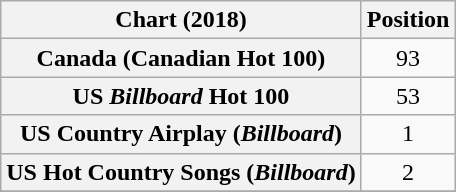<table class="wikitable sortable plainrowheaders" style="text-align:center">
<tr>
<th scope="col">Chart (2018)</th>
<th scope="col">Position</th>
</tr>
<tr>
<th scope="row">Canada (Canadian Hot 100)</th>
<td>93</td>
</tr>
<tr>
<th scope="row">US <em>Billboard</em> Hot 100</th>
<td>53</td>
</tr>
<tr>
<th scope="row">US Country Airplay (<em>Billboard</em>)</th>
<td>1</td>
</tr>
<tr>
<th scope="row">US Hot Country Songs (<em>Billboard</em>)</th>
<td>2</td>
</tr>
<tr>
</tr>
</table>
